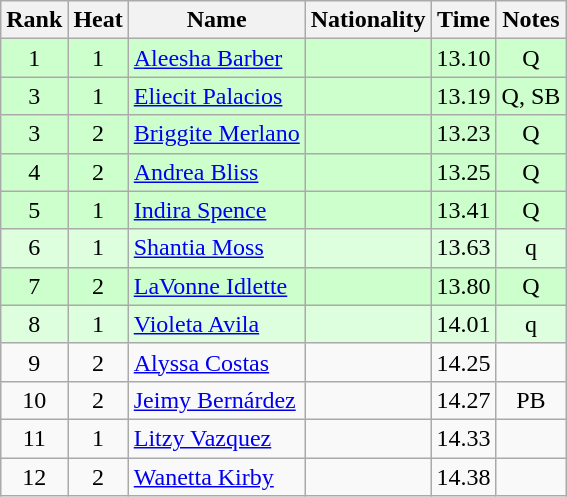<table class="wikitable sortable" style="text-align:center">
<tr>
<th>Rank</th>
<th>Heat</th>
<th>Name</th>
<th>Nationality</th>
<th>Time</th>
<th>Notes</th>
</tr>
<tr bgcolor=ccffcc>
<td>1</td>
<td>1</td>
<td align=left><a href='#'>Aleesha Barber</a></td>
<td align=left></td>
<td>13.10</td>
<td>Q</td>
</tr>
<tr bgcolor=ccffcc>
<td>3</td>
<td>1</td>
<td align=left><a href='#'>Eliecit Palacios</a></td>
<td align=left></td>
<td>13.19</td>
<td>Q, SB</td>
</tr>
<tr bgcolor=ccffcc>
<td>3</td>
<td>2</td>
<td align=left><a href='#'>Briggite Merlano</a></td>
<td align=left></td>
<td>13.23</td>
<td>Q</td>
</tr>
<tr bgcolor=ccffcc>
<td>4</td>
<td>2</td>
<td align=left><a href='#'>Andrea Bliss</a></td>
<td align=left></td>
<td>13.25</td>
<td>Q</td>
</tr>
<tr bgcolor=ccffcc>
<td>5</td>
<td>1</td>
<td align=left><a href='#'>Indira Spence</a></td>
<td align=left></td>
<td>13.41</td>
<td>Q</td>
</tr>
<tr bgcolor=ddffdd>
<td>6</td>
<td>1</td>
<td align=left><a href='#'>Shantia Moss</a></td>
<td align=left></td>
<td>13.63</td>
<td>q</td>
</tr>
<tr bgcolor=ccffcc>
<td>7</td>
<td>2</td>
<td align=left><a href='#'>LaVonne Idlette</a></td>
<td align=left></td>
<td>13.80</td>
<td>Q</td>
</tr>
<tr bgcolor=ddffdd>
<td>8</td>
<td>1</td>
<td align=left><a href='#'>Violeta Avila</a></td>
<td align=left></td>
<td>14.01</td>
<td>q</td>
</tr>
<tr>
<td>9</td>
<td>2</td>
<td align=left><a href='#'>Alyssa Costas</a></td>
<td align=left></td>
<td>14.25</td>
<td></td>
</tr>
<tr>
<td>10</td>
<td>2</td>
<td align=left><a href='#'>Jeimy Bernárdez</a></td>
<td align=left></td>
<td>14.27</td>
<td>PB</td>
</tr>
<tr>
<td>11</td>
<td>1</td>
<td align=left><a href='#'>Litzy Vazquez</a></td>
<td align=left></td>
<td>14.33</td>
<td></td>
</tr>
<tr>
<td>12</td>
<td>2</td>
<td align=left><a href='#'>Wanetta Kirby</a></td>
<td align=left></td>
<td>14.38</td>
<td></td>
</tr>
</table>
